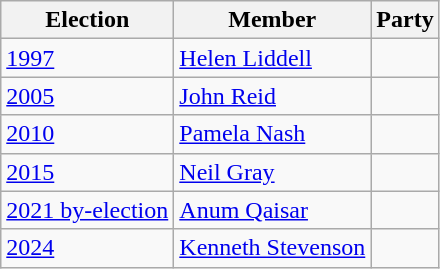<table class="wikitable">
<tr>
<th>Election</th>
<th>Member</th>
<th colspan="2">Party</th>
</tr>
<tr>
<td><a href='#'>1997</a></td>
<td><a href='#'>Helen Liddell</a></td>
<td></td>
</tr>
<tr>
<td><a href='#'>2005</a></td>
<td><a href='#'>John Reid</a></td>
<td></td>
</tr>
<tr>
<td><a href='#'>2010</a></td>
<td><a href='#'>Pamela Nash</a></td>
<td></td>
</tr>
<tr>
<td><a href='#'>2015</a></td>
<td><a href='#'>Neil Gray</a></td>
<td></td>
</tr>
<tr>
<td><a href='#'>2021 by-election</a></td>
<td><a href='#'>Anum Qaisar</a></td>
<td></td>
</tr>
<tr>
<td><a href='#'>2024</a></td>
<td><a href='#'>Kenneth Stevenson</a></td>
<td></td>
</tr>
</table>
